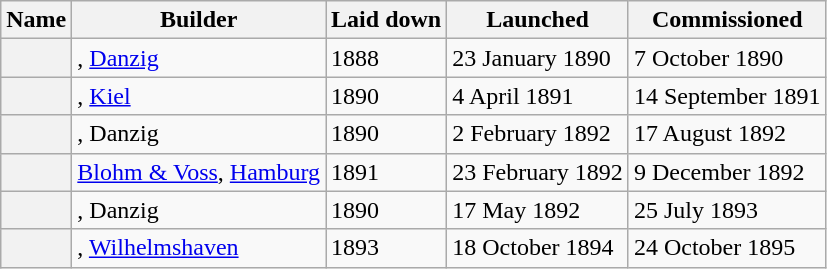<table class="wikitable plainrowheaders">
<tr>
<th scope="col">Name</th>
<th scope="col">Builder</th>
<th scope="col">Laid down</th>
<th scope="col">Launched</th>
<th scope="col">Commissioned</th>
</tr>
<tr>
<th scope="row"></th>
<td>, <a href='#'>Danzig</a></td>
<td>1888</td>
<td>23 January 1890</td>
<td>7 October 1890</td>
</tr>
<tr>
<th scope="row"></th>
<td>, <a href='#'>Kiel</a></td>
<td>1890</td>
<td>4 April 1891</td>
<td>14 September 1891</td>
</tr>
<tr>
<th scope="row"></th>
<td>, Danzig</td>
<td>1890</td>
<td>2 February 1892</td>
<td>17 August 1892</td>
</tr>
<tr>
<th scope="row"></th>
<td><a href='#'>Blohm & Voss</a>, <a href='#'>Hamburg</a></td>
<td>1891</td>
<td>23 February 1892</td>
<td>9 December 1892</td>
</tr>
<tr>
<th scope="row"></th>
<td>, Danzig</td>
<td>1890</td>
<td>17 May 1892</td>
<td>25 July 1893</td>
</tr>
<tr>
<th scope="row"></th>
<td>, <a href='#'>Wilhelmshaven</a></td>
<td>1893</td>
<td>18 October 1894</td>
<td>24 October 1895</td>
</tr>
</table>
